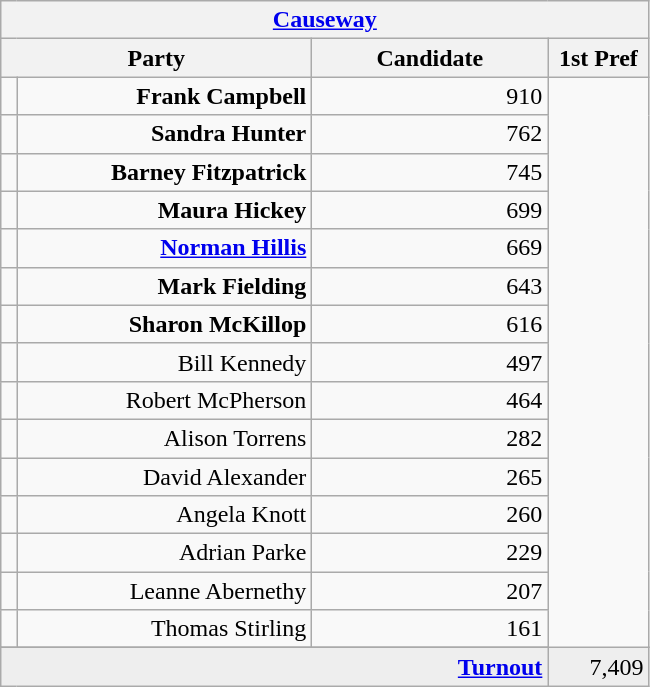<table class="wikitable">
<tr>
<th colspan="4" align="center"><a href='#'>Causeway</a></th>
</tr>
<tr>
<th colspan="2" align="center" width=200>Party</th>
<th width=150>Candidate</th>
<th width=60>1st Pref</th>
</tr>
<tr>
<td></td>
<td align="right"><strong>Frank Campbell</strong></td>
<td align="right">910</td>
</tr>
<tr>
<td></td>
<td align="right"><strong>Sandra Hunter</strong></td>
<td align="right">762</td>
</tr>
<tr>
<td></td>
<td align="right"><strong>Barney Fitzpatrick</strong></td>
<td align="right">745</td>
</tr>
<tr>
<td></td>
<td align="right"><strong>Maura Hickey</strong></td>
<td align="right">699</td>
</tr>
<tr>
<td></td>
<td align="right"><strong><a href='#'>Norman Hillis</a></strong></td>
<td align="right">669</td>
</tr>
<tr>
<td></td>
<td align="right"><strong>Mark Fielding</strong></td>
<td align="right">643</td>
</tr>
<tr>
<td></td>
<td align="right"><strong>Sharon McKillop</strong></td>
<td align="right">616</td>
</tr>
<tr>
<td></td>
<td align="right">Bill Kennedy</td>
<td align="right">497</td>
</tr>
<tr>
<td></td>
<td align="right">Robert McPherson</td>
<td align="right">464</td>
</tr>
<tr>
<td></td>
<td align="right">Alison Torrens</td>
<td align="right">282</td>
</tr>
<tr>
<td></td>
<td align="right">David Alexander</td>
<td align="right">265</td>
</tr>
<tr>
<td></td>
<td align="right">Angela Knott</td>
<td align="right">260</td>
</tr>
<tr>
<td></td>
<td align="right">Adrian Parke</td>
<td align="right">229</td>
</tr>
<tr>
<td></td>
<td align="right">Leanne Abernethy</td>
<td align="right">207</td>
</tr>
<tr>
<td></td>
<td align="right">Thomas Stirling</td>
<td align="right">161</td>
</tr>
<tr>
</tr>
<tr bgcolor="EEEEEE">
<td colspan=3 align="right"><strong><a href='#'>Turnout</a></strong></td>
<td align="right">7,409</td>
</tr>
</table>
